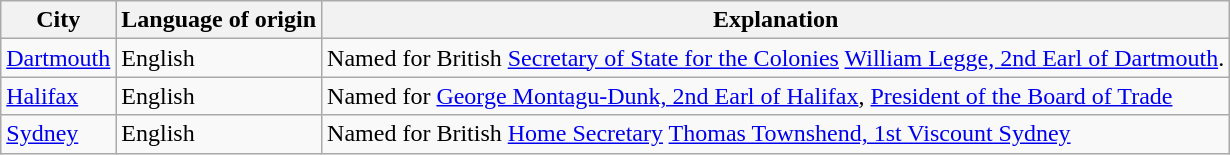<table class="wikitable sortable">
<tr>
<th>City</th>
<th>Language of origin</th>
<th>Explanation</th>
</tr>
<tr>
<td><a href='#'>Dartmouth</a></td>
<td>English</td>
<td>Named for British <a href='#'>Secretary of State for the Colonies</a> <a href='#'>William Legge, 2nd Earl of Dartmouth</a>.</td>
</tr>
<tr>
<td><a href='#'>Halifax</a></td>
<td>English</td>
<td>Named for <a href='#'>George Montagu-Dunk, 2nd Earl of Halifax</a>, <a href='#'>President of the Board of Trade</a></td>
</tr>
<tr>
<td><a href='#'>Sydney</a></td>
<td>English</td>
<td>Named for British <a href='#'>Home Secretary</a> <a href='#'>Thomas Townshend, 1st Viscount Sydney</a></td>
</tr>
</table>
